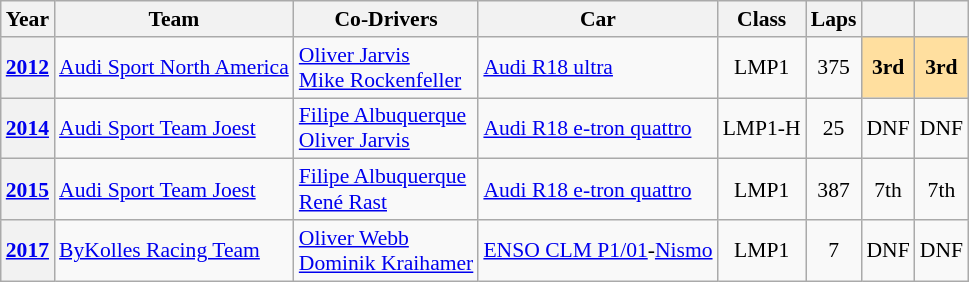<table class="wikitable" style="text-align:center; font-size:90%">
<tr>
<th>Year</th>
<th>Team</th>
<th>Co-Drivers</th>
<th>Car</th>
<th>Class</th>
<th>Laps</th>
<th></th>
<th></th>
</tr>
<tr>
<th><a href='#'>2012</a></th>
<td align="left" nowrap> <a href='#'>Audi Sport North America</a></td>
<td align="left" nowrap> <a href='#'>Oliver Jarvis</a><br> <a href='#'>Mike Rockenfeller</a></td>
<td align="left" nowrap><a href='#'>Audi R18 ultra</a></td>
<td>LMP1</td>
<td>375</td>
<td style="background:#FFDF9F;"><strong>3rd</strong></td>
<td style="background:#FFDF9F;"><strong>3rd</strong></td>
</tr>
<tr>
<th><a href='#'>2014</a></th>
<td align="left" nowrap> <a href='#'>Audi Sport Team Joest</a></td>
<td align="left" nowrap> <a href='#'>Filipe Albuquerque</a><br> <a href='#'>Oliver Jarvis</a></td>
<td align="left" nowrap><a href='#'>Audi R18 e-tron quattro</a></td>
<td>LMP1-H</td>
<td>25</td>
<td>DNF</td>
<td>DNF</td>
</tr>
<tr>
<th><a href='#'>2015</a></th>
<td align="left" nowrap> <a href='#'>Audi Sport Team Joest</a></td>
<td align="left" nowrap> <a href='#'>Filipe Albuquerque</a><br> <a href='#'>René Rast</a></td>
<td align="left" nowrap><a href='#'>Audi R18 e-tron quattro</a></td>
<td>LMP1</td>
<td>387</td>
<td>7th</td>
<td>7th</td>
</tr>
<tr>
<th><a href='#'>2017</a></th>
<td align="left" nowrap> <a href='#'>ByKolles Racing Team</a></td>
<td align="left" nowrap> <a href='#'>Oliver Webb</a><br> <a href='#'>Dominik Kraihamer</a></td>
<td align="left" nowrap><a href='#'>ENSO CLM P1/01</a>-<a href='#'>Nismo</a></td>
<td>LMP1</td>
<td>7</td>
<td>DNF</td>
<td>DNF</td>
</tr>
</table>
